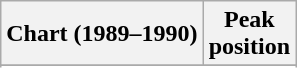<table class="wikitable">
<tr>
<th>Chart (1989–1990)</th>
<th>Peak<br>position</th>
</tr>
<tr>
</tr>
<tr>
</tr>
</table>
